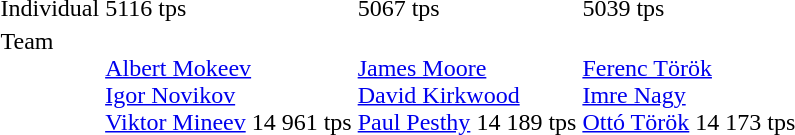<table>
<tr valign="top">
<td>Individual <br> </td>
<td> 5116 tps</td>
<td> 5067 tps</td>
<td> 5039 tps</td>
</tr>
<tr valign="top">
<td>Team <br> </td>
<td><br><a href='#'>Albert Mokeev</a><br><a href='#'>Igor Novikov</a><br><a href='#'>Viktor Mineev</a> 14 961 tps</td>
<td><br><a href='#'>James Moore</a><br><a href='#'>David Kirkwood</a><br><a href='#'>Paul Pesthy</a> 14 189 tps</td>
<td><br><a href='#'>Ferenc Török</a><br><a href='#'>Imre Nagy</a><br><a href='#'>Ottó Török</a> 14 173 tps</td>
</tr>
</table>
